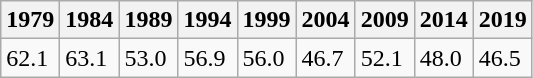<table class="wikitable">
<tr>
<th>1979</th>
<th>1984</th>
<th>1989</th>
<th>1994</th>
<th>1999</th>
<th>2004</th>
<th>2009</th>
<th>2014</th>
<th>2019</th>
</tr>
<tr>
<td>62.1</td>
<td>63.1</td>
<td>53.0</td>
<td>56.9</td>
<td>56.0</td>
<td>46.7</td>
<td>52.1</td>
<td>48.0</td>
<td>46.5</td>
</tr>
</table>
